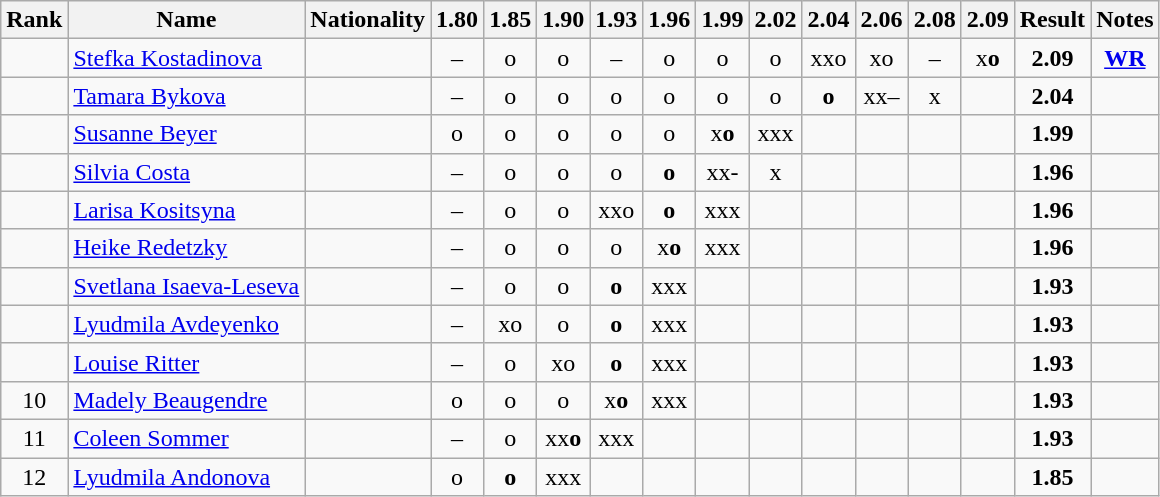<table class="wikitable sortable" style="text-align:center">
<tr>
<th>Rank</th>
<th>Name</th>
<th>Nationality</th>
<th>1.80</th>
<th>1.85</th>
<th>1.90</th>
<th>1.93</th>
<th>1.96</th>
<th>1.99</th>
<th>2.02</th>
<th>2.04</th>
<th>2.06</th>
<th>2.08</th>
<th>2.09</th>
<th>Result</th>
<th>Notes</th>
</tr>
<tr>
<td></td>
<td align=left><a href='#'>Stefka Kostadinova</a></td>
<td align=left></td>
<td>–</td>
<td>o</td>
<td>o</td>
<td>–</td>
<td>o</td>
<td>o</td>
<td>o</td>
<td>xxo</td>
<td>xo</td>
<td>–</td>
<td>x<strong>o</strong></td>
<td><strong>2.09</strong></td>
<td><strong><a href='#'>WR</a></strong></td>
</tr>
<tr>
<td></td>
<td align=left><a href='#'>Tamara Bykova</a></td>
<td align=left></td>
<td>–</td>
<td>o</td>
<td>o</td>
<td>o</td>
<td>o</td>
<td>o</td>
<td>o</td>
<td><strong>o</strong></td>
<td>xx–</td>
<td>x</td>
<td></td>
<td><strong>2.04</strong></td>
<td></td>
</tr>
<tr>
<td></td>
<td align=left><a href='#'>Susanne Beyer</a></td>
<td align=left></td>
<td>o</td>
<td>o</td>
<td>o</td>
<td>o</td>
<td>o</td>
<td>x<strong>o</strong></td>
<td>xxx</td>
<td></td>
<td></td>
<td></td>
<td></td>
<td><strong>1.99</strong></td>
<td></td>
</tr>
<tr>
<td></td>
<td align=left><a href='#'>Silvia Costa</a></td>
<td align=left></td>
<td>–</td>
<td>o</td>
<td>o</td>
<td>o</td>
<td><strong>o</strong></td>
<td>xx-</td>
<td>x</td>
<td></td>
<td></td>
<td></td>
<td></td>
<td><strong>1.96</strong></td>
<td></td>
</tr>
<tr>
<td></td>
<td align=left><a href='#'>Larisa Kositsyna</a></td>
<td align=left></td>
<td>–</td>
<td>o</td>
<td>o</td>
<td>xxo</td>
<td><strong>o</strong></td>
<td>xxx</td>
<td></td>
<td></td>
<td></td>
<td></td>
<td></td>
<td><strong>1.96</strong></td>
<td></td>
</tr>
<tr>
<td></td>
<td align=left><a href='#'>Heike Redetzky</a></td>
<td align=left></td>
<td>–</td>
<td>o</td>
<td>o</td>
<td>o</td>
<td>x<strong>o</strong></td>
<td>xxx</td>
<td></td>
<td></td>
<td></td>
<td></td>
<td></td>
<td><strong>1.96</strong></td>
<td></td>
</tr>
<tr>
<td></td>
<td align=left><a href='#'>Svetlana Isaeva-Leseva</a></td>
<td align=left></td>
<td>–</td>
<td>o</td>
<td>o</td>
<td><strong>o</strong></td>
<td>xxx</td>
<td></td>
<td></td>
<td></td>
<td></td>
<td></td>
<td></td>
<td><strong>1.93</strong></td>
<td></td>
</tr>
<tr>
<td></td>
<td align=left><a href='#'>Lyudmila Avdeyenko</a></td>
<td align=left></td>
<td>–</td>
<td>xo</td>
<td>o</td>
<td><strong>o</strong></td>
<td>xxx</td>
<td></td>
<td></td>
<td></td>
<td></td>
<td></td>
<td></td>
<td><strong>1.93</strong></td>
<td></td>
</tr>
<tr>
<td></td>
<td align=left><a href='#'>Louise Ritter</a></td>
<td align=left></td>
<td>–</td>
<td>o</td>
<td>xo</td>
<td><strong>o</strong></td>
<td>xxx</td>
<td></td>
<td></td>
<td></td>
<td></td>
<td></td>
<td></td>
<td><strong>1.93</strong></td>
<td></td>
</tr>
<tr>
<td>10</td>
<td align=left><a href='#'>Madely Beaugendre</a></td>
<td align=left></td>
<td>o</td>
<td>o</td>
<td>o</td>
<td>x<strong>o</strong></td>
<td>xxx</td>
<td></td>
<td></td>
<td></td>
<td></td>
<td></td>
<td></td>
<td><strong>1.93</strong></td>
<td></td>
</tr>
<tr>
<td>11</td>
<td align=left><a href='#'>Coleen Sommer</a></td>
<td align=left></td>
<td>–</td>
<td>o</td>
<td>xx<strong>o</strong></td>
<td>xxx</td>
<td></td>
<td></td>
<td></td>
<td></td>
<td></td>
<td></td>
<td></td>
<td><strong>1.93</strong></td>
<td></td>
</tr>
<tr>
<td>12</td>
<td align=left><a href='#'>Lyudmila Andonova</a></td>
<td align=left></td>
<td>o</td>
<td><strong>o</strong></td>
<td>xxx</td>
<td></td>
<td></td>
<td></td>
<td></td>
<td></td>
<td></td>
<td></td>
<td></td>
<td><strong>1.85</strong></td>
<td></td>
</tr>
</table>
